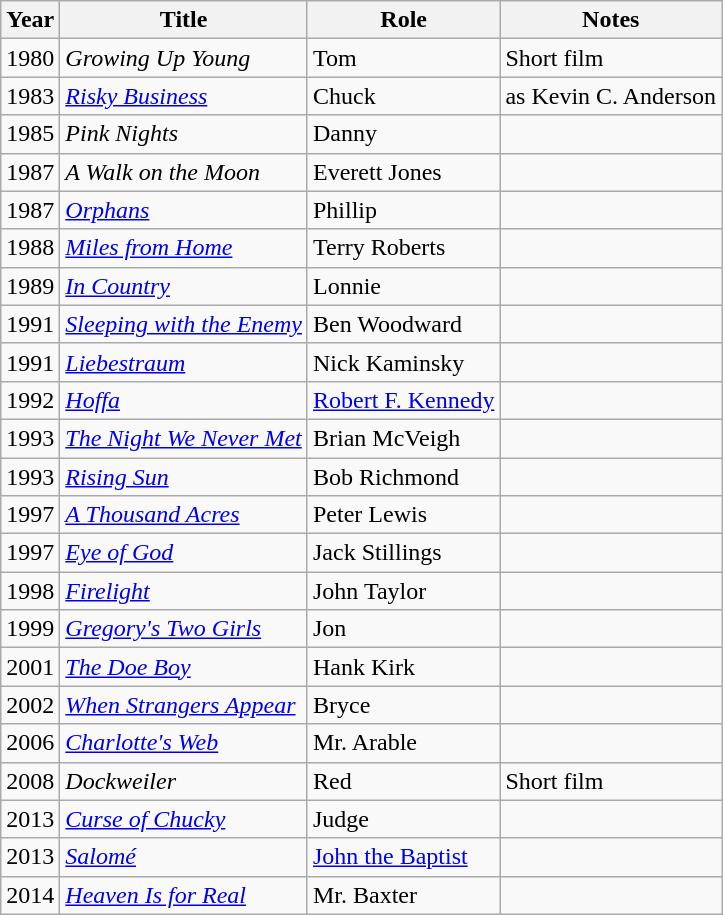<table class="wikitable sortable">
<tr>
<th>Year</th>
<th>Title</th>
<th>Role</th>
<th>Notes</th>
</tr>
<tr>
<td>1980</td>
<td><em>Growing Up Young</em></td>
<td>Tom</td>
<td>Short film</td>
</tr>
<tr>
<td>1983</td>
<td><em><a href='#'>Risky Business</a></em></td>
<td>Chuck</td>
<td>as Kevin C. Anderson</td>
</tr>
<tr>
<td>1985</td>
<td><em>Pink Nights</em></td>
<td>Danny</td>
<td></td>
</tr>
<tr>
<td>1987</td>
<td><em>A Walk on the Moon</em></td>
<td>Everett Jones</td>
<td></td>
</tr>
<tr>
<td>1987</td>
<td><em><a href='#'>Orphans</a></em></td>
<td>Phillip</td>
<td></td>
</tr>
<tr>
<td>1988</td>
<td><em><a href='#'>Miles from Home</a></em></td>
<td>Terry Roberts</td>
<td></td>
</tr>
<tr>
<td>1989</td>
<td><em><a href='#'>In Country</a></em></td>
<td>Lonnie</td>
<td></td>
</tr>
<tr>
<td>1991</td>
<td><em><a href='#'>Sleeping with the Enemy</a></em></td>
<td>Ben Woodward</td>
<td></td>
</tr>
<tr>
<td>1991</td>
<td><em><a href='#'>Liebestraum</a></em></td>
<td>Nick Kaminsky</td>
<td></td>
</tr>
<tr>
<td>1992</td>
<td><em><a href='#'>Hoffa</a></em></td>
<td><a href='#'>Robert F. Kennedy</a></td>
<td></td>
</tr>
<tr>
<td>1993</td>
<td><em><a href='#'>The Night We Never Met</a></em></td>
<td>Brian McVeigh</td>
<td></td>
</tr>
<tr>
<td>1993</td>
<td><em><a href='#'>Rising Sun</a></em></td>
<td>Bob Richmond</td>
<td></td>
</tr>
<tr>
<td>1997</td>
<td><em><a href='#'>A Thousand Acres</a></em></td>
<td>Peter Lewis</td>
<td></td>
</tr>
<tr>
<td>1997</td>
<td><em><a href='#'>Eye of God</a></em></td>
<td>Jack Stillings</td>
<td></td>
</tr>
<tr>
<td>1998</td>
<td><em><a href='#'>Firelight</a></em></td>
<td>John Taylor</td>
<td></td>
</tr>
<tr>
<td>1999</td>
<td><em><a href='#'>Gregory's Two Girls</a></em></td>
<td>Jon</td>
<td></td>
</tr>
<tr>
<td>2001</td>
<td><em><a href='#'>The Doe Boy</a></em></td>
<td>Hank Kirk</td>
<td></td>
</tr>
<tr>
<td>2002</td>
<td><em><a href='#'>When Strangers Appear</a></em></td>
<td>Bryce</td>
<td></td>
</tr>
<tr>
<td>2006</td>
<td><em><a href='#'>Charlotte's Web</a></em></td>
<td>Mr. Arable</td>
<td></td>
</tr>
<tr>
<td>2008</td>
<td><em>Dockweiler</em></td>
<td>Red</td>
<td>Short film</td>
</tr>
<tr>
<td>2013</td>
<td><em><a href='#'>Curse of Chucky</a></em></td>
<td>Judge</td>
<td></td>
</tr>
<tr>
<td>2013</td>
<td><em><a href='#'>Salomé</a></em></td>
<td><a href='#'>John the Baptist</a></td>
<td></td>
</tr>
<tr>
<td>2014</td>
<td><em><a href='#'>Heaven Is for Real</a></em></td>
<td>Mr. Baxter</td>
<td></td>
</tr>
</table>
